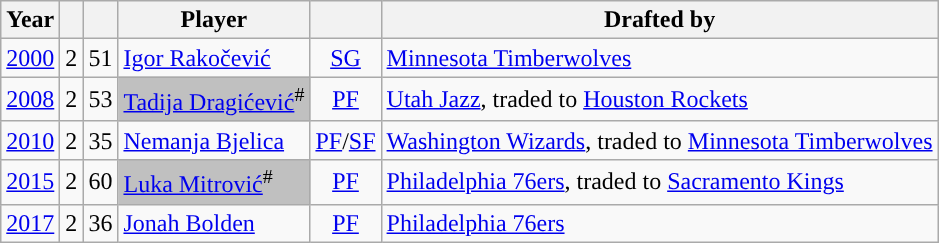<table class="wikitable sortable" style="text-align: left;">
<tr>
<th>Year</th>
<th></th>
<th></th>
<th>Player</th>
<th></th>
<th>Drafted by</th>
</tr>
<tr>
<td style="text-align:center;"><a href='#'>2000</a></td>
<td style="text-align:center;">2</td>
<td style="text-align:center;">51</td>
<td> <a href='#'>Igor Rakočević</a></td>
<td style="text-align:center;"><a href='#'>SG</a></td>
<td><a href='#'>Minnesota Timberwolves</a></td>
</tr>
<tr>
<td style="text-align:center;"><a href='#'>2008</a></td>
<td style="text-align:center;">2</td>
<td style="text-align:center;">53</td>
<td style="background:silver;"> <a href='#'>Tadija Dragićević</a><sup>#</sup></td>
<td style="text-align:center;"><a href='#'>PF</a></td>
<td><a href='#'>Utah Jazz</a>, traded to <a href='#'>Houston Rockets</a></td>
</tr>
<tr>
<td style="text-align:center;"><a href='#'>2010</a></td>
<td style="text-align:center;">2</td>
<td style="text-align:center;">35</td>
<td> <a href='#'>Nemanja Bjelica</a></td>
<td style="text-align:center;"><a href='#'>PF</a>/<a href='#'>SF</a></td>
<td><a href='#'>Washington Wizards</a>, traded to <a href='#'>Minnesota Timberwolves</a></td>
</tr>
<tr>
<td style="text-align:center;"><a href='#'>2015</a></td>
<td style="text-align:center;">2</td>
<td style="text-align:center;">60</td>
<td style="background:silver;"> <a href='#'>Luka Mitrović</a><sup>#</sup></td>
<td style="text-align:center;"><a href='#'>PF</a></td>
<td><a href='#'>Philadelphia 76ers</a>, traded to <a href='#'>Sacramento Kings</a></td>
</tr>
<tr>
<td style="text-align:center;"><a href='#'>2017</a></td>
<td style="text-align:center;">2</td>
<td style="text-align:center;">36</td>
<td> <a href='#'>Jonah Bolden</a></td>
<td style="text-align:center;"><a href='#'>PF</a></td>
<td><a href='#'>Philadelphia 76ers</a></td>
</tr>
</table>
